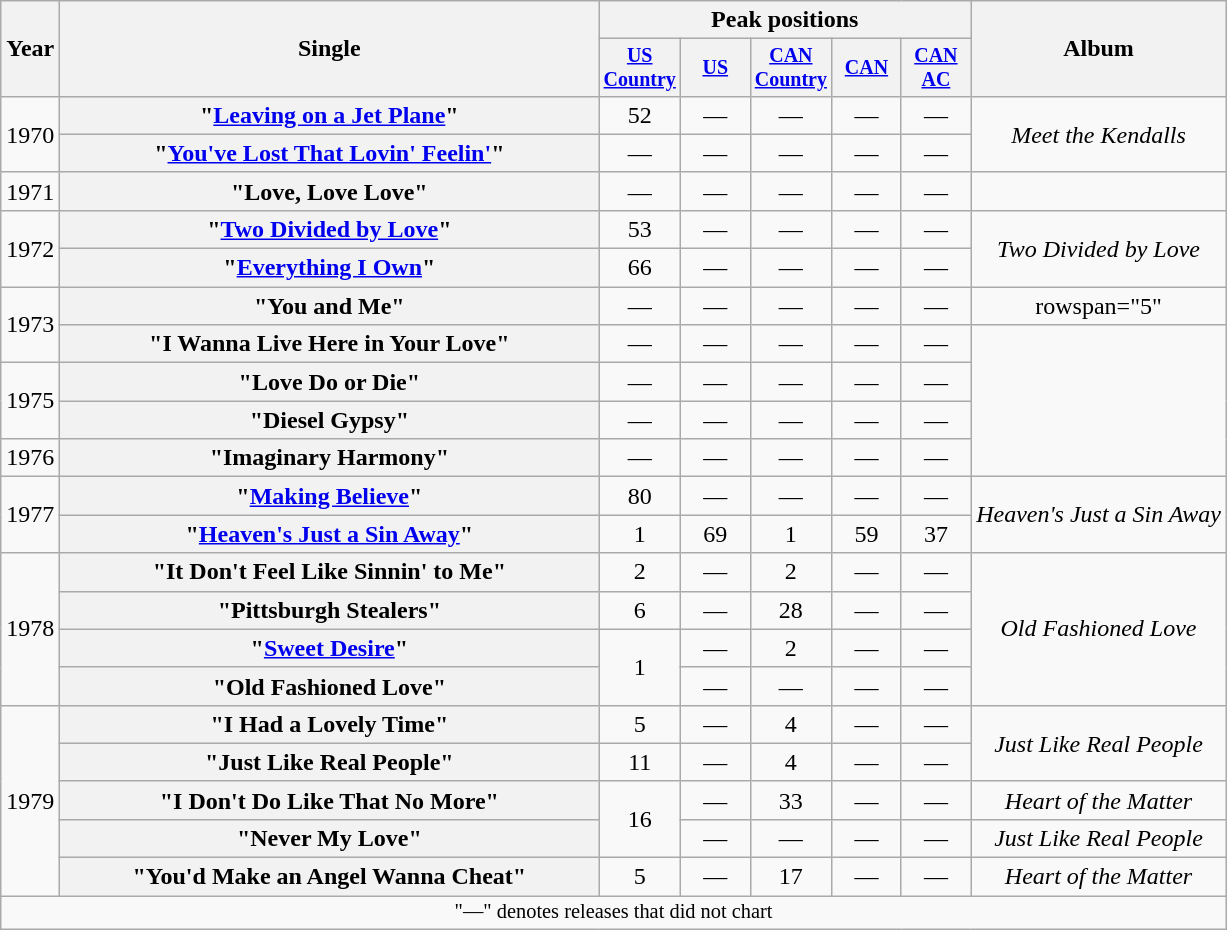<table class="wikitable plainrowheaders" style="text-align:center;">
<tr>
<th rowspan="2">Year</th>
<th rowspan="2" style="width:22em;">Single</th>
<th colspan="5">Peak positions</th>
<th rowspan="2">Album</th>
</tr>
<tr style="font-size:smaller;">
<th width="40"><a href='#'>US Country</a><br></th>
<th width="40"><a href='#'>US</a><br></th>
<th width="40"><a href='#'>CAN Country</a><br></th>
<th width="40"><a href='#'>CAN</a><br></th>
<th width="40"><a href='#'>CAN AC</a><br></th>
</tr>
<tr>
<td rowspan="2">1970</td>
<th scope="row">"<a href='#'>Leaving on a Jet Plane</a>"</th>
<td>52</td>
<td>—</td>
<td>—</td>
<td>—</td>
<td>—</td>
<td rowspan="2"><em>Meet the Kendalls</em></td>
</tr>
<tr>
<th scope="row">"<a href='#'>You've Lost That Lovin' Feelin'</a>"</th>
<td>—</td>
<td>—</td>
<td>—</td>
<td>—</td>
<td>—</td>
</tr>
<tr>
<td>1971</td>
<th scope="row">"Love, Love Love"</th>
<td>—</td>
<td>—</td>
<td>—</td>
<td>—</td>
<td>—</td>
<td></td>
</tr>
<tr>
<td rowspan="2">1972</td>
<th scope="row">"<a href='#'>Two Divided by Love</a>"</th>
<td>53</td>
<td>—</td>
<td>—</td>
<td>—</td>
<td>—</td>
<td rowspan="2"><em>Two Divided by Love</em></td>
</tr>
<tr>
<th scope="row">"<a href='#'>Everything I Own</a>"</th>
<td>66</td>
<td>—</td>
<td>—</td>
<td>—</td>
<td>—</td>
</tr>
<tr>
<td rowspan="2">1973</td>
<th scope="row">"You and Me"</th>
<td>—</td>
<td>—</td>
<td>—</td>
<td>—</td>
<td>—</td>
<td>rowspan="5" </td>
</tr>
<tr>
<th scope="row">"I Wanna Live Here in Your Love"</th>
<td>—</td>
<td>—</td>
<td>—</td>
<td>—</td>
<td>—</td>
</tr>
<tr>
<td rowspan="2">1975</td>
<th scope="row">"Love Do or Die"</th>
<td>—</td>
<td>—</td>
<td>—</td>
<td>—</td>
<td>—</td>
</tr>
<tr>
<th scope="row">"Diesel Gypsy"</th>
<td>—</td>
<td>—</td>
<td>—</td>
<td>—</td>
<td>—</td>
</tr>
<tr>
<td>1976</td>
<th scope="row">"Imaginary Harmony"</th>
<td>—</td>
<td>—</td>
<td>—</td>
<td>—</td>
<td>—</td>
</tr>
<tr>
<td rowspan="2">1977</td>
<th scope="row">"<a href='#'>Making Believe</a>"</th>
<td>80</td>
<td>—</td>
<td>—</td>
<td>—</td>
<td>—</td>
<td rowspan="2"><em>Heaven's Just a Sin Away</em></td>
</tr>
<tr>
<th scope="row">"<a href='#'>Heaven's Just a Sin Away</a>"</th>
<td>1</td>
<td>69</td>
<td>1</td>
<td>59</td>
<td>37</td>
</tr>
<tr>
<td rowspan="4">1978</td>
<th scope="row">"It Don't Feel Like Sinnin' to Me"</th>
<td>2</td>
<td>—</td>
<td>2</td>
<td>—</td>
<td>—</td>
<td rowspan="4"><em>Old Fashioned Love</em></td>
</tr>
<tr>
<th scope="row">"Pittsburgh Stealers"</th>
<td>6</td>
<td>—</td>
<td>28</td>
<td>—</td>
<td>—</td>
</tr>
<tr>
<th scope="row">"<a href='#'>Sweet Desire</a>"</th>
<td rowspan="2">1</td>
<td>—</td>
<td>2</td>
<td>—</td>
<td>—</td>
</tr>
<tr>
<th scope="row">"Old Fashioned Love"</th>
<td>—</td>
<td>—</td>
<td>—</td>
<td>—</td>
</tr>
<tr>
<td rowspan="5">1979</td>
<th scope="row">"I Had a Lovely Time"</th>
<td>5</td>
<td>—</td>
<td>4</td>
<td>—</td>
<td>—</td>
<td rowspan="2"><em>Just Like Real People</em></td>
</tr>
<tr>
<th scope="row">"Just Like Real People"</th>
<td>11</td>
<td>—</td>
<td>4</td>
<td>—</td>
<td>—</td>
</tr>
<tr>
<th scope="row">"I Don't Do Like That No More"</th>
<td rowspan="2">16</td>
<td>—</td>
<td>33</td>
<td>—</td>
<td>—</td>
<td><em>Heart of the Matter</em></td>
</tr>
<tr>
<th scope="row">"Never My Love"</th>
<td>—</td>
<td>—</td>
<td>—</td>
<td>—</td>
<td><em>Just Like Real People</em></td>
</tr>
<tr>
<th scope="row">"You'd Make an Angel Wanna Cheat"</th>
<td>5</td>
<td>—</td>
<td>17</td>
<td>—</td>
<td>—</td>
<td><em>Heart of the Matter</em></td>
</tr>
<tr>
<td colspan="8" style="font-size:85%">"—" denotes releases that did not chart</td>
</tr>
</table>
